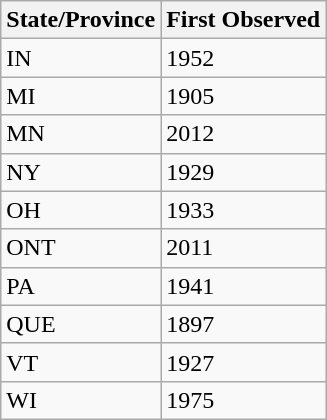<table class="wikitable">
<tr>
<th>State/Province</th>
<th>First Observed</th>
</tr>
<tr>
<td>IN</td>
<td>1952</td>
</tr>
<tr>
<td>MI</td>
<td>1905</td>
</tr>
<tr>
<td>MN</td>
<td>2012</td>
</tr>
<tr>
<td>NY</td>
<td>1929</td>
</tr>
<tr>
<td>OH</td>
<td>1933</td>
</tr>
<tr>
<td>ONT</td>
<td>2011</td>
</tr>
<tr>
<td>PA</td>
<td>1941</td>
</tr>
<tr>
<td>QUE</td>
<td>1897</td>
</tr>
<tr>
<td>VT</td>
<td>1927</td>
</tr>
<tr>
<td>WI</td>
<td>1975</td>
</tr>
</table>
